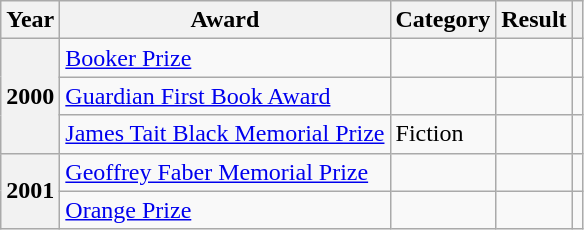<table class="wikitable sortable">
<tr>
<th>Year</th>
<th>Award</th>
<th>Category</th>
<th>Result</th>
<th></th>
</tr>
<tr>
<th rowspan="3">2000</th>
<td><a href='#'>Booker Prize</a></td>
<td></td>
<td></td>
<td></td>
</tr>
<tr>
<td><a href='#'>Guardian First Book Award</a></td>
<td></td>
<td></td>
<td></td>
</tr>
<tr>
<td><a href='#'>James Tait Black Memorial Prize</a></td>
<td>Fiction</td>
<td></td>
<td></td>
</tr>
<tr>
<th rowspan="2">2001</th>
<td><a href='#'>Geoffrey Faber Memorial Prize</a></td>
<td></td>
<td></td>
<td></td>
</tr>
<tr>
<td><a href='#'>Orange Prize</a></td>
<td></td>
<td></td>
<td></td>
</tr>
</table>
